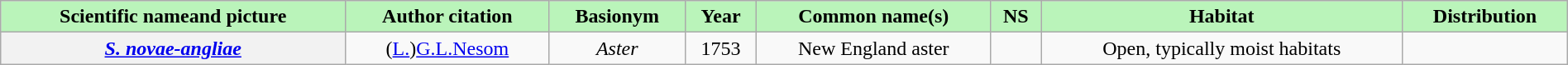<table class="wikitable mw-collapsible" style="width:100%;text-align:center;">
<tr>
<th scope="col" style="background-color:#baf4ba;">Scientific nameand picture</th>
<th scope="col" style="background-color:#baf4ba;">Author citation</th>
<th scope="col" style="background-color:#baf4ba;">Basionym</th>
<th scope="col" style="background-color:#baf4ba;">Year</th>
<th scope="col" style="background-color:#baf4ba;">Common name(s)</th>
<th scope="col" style="background-color:#baf4ba;">NS</th>
<th scope="col" class="unsortable" style="background-color:#baf4ba;">Habitat</th>
<th scope="col" class="unsortable" style="background-color:#baf4ba;">Distribution</th>
</tr>
<tr>
<th scope="row"><em><a href='#'>S. novae-angliae</a></em></th>
<td>(<a href='#'>L.</a>)<a href='#'>G.L.Nesom</a></td>
<td><em>Aster</em> </td>
<td>1753</td>
<td>New England aster</td>
<td></td>
<td>Open, typically moist habitats</td>
<td></td>
</tr>
</table>
